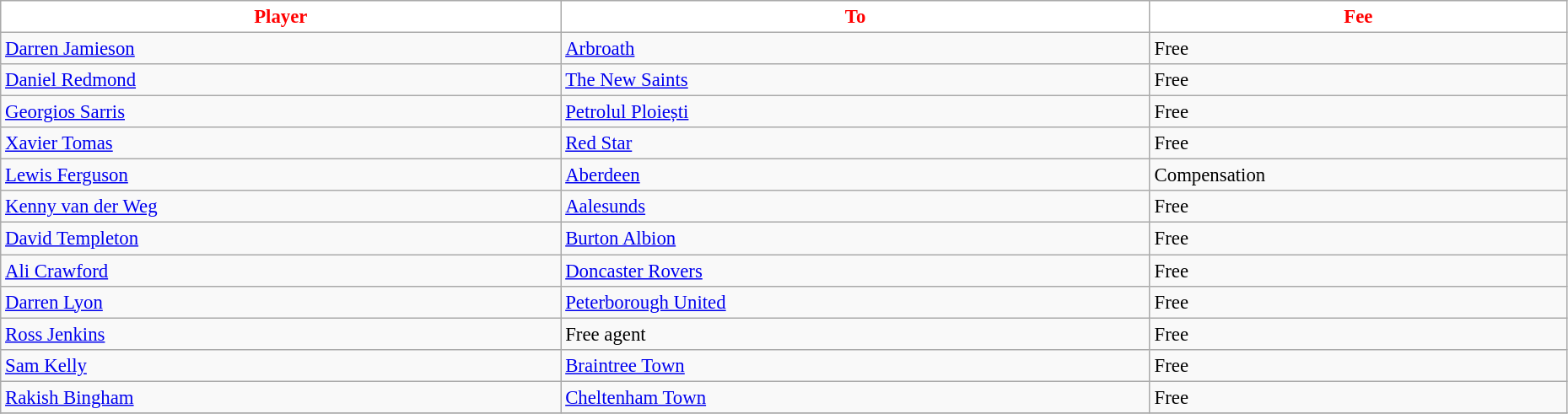<table class="wikitable" style="text-align:left; font-size:95%;width:98%;">
<tr>
<th style="background:white; color:red;">Player</th>
<th style="background:white; color:red;">To</th>
<th style="background:white; color:red;">Fee</th>
</tr>
<tr>
<td> <a href='#'>Darren Jamieson</a></td>
<td> <a href='#'>Arbroath</a></td>
<td>Free</td>
</tr>
<tr>
<td> <a href='#'>Daniel Redmond</a></td>
<td> <a href='#'>The New Saints</a></td>
<td>Free</td>
</tr>
<tr>
<td> <a href='#'>Georgios Sarris</a></td>
<td> <a href='#'>Petrolul Ploiești</a></td>
<td>Free</td>
</tr>
<tr>
<td> <a href='#'>Xavier Tomas</a></td>
<td> <a href='#'>Red Star</a></td>
<td>Free</td>
</tr>
<tr>
<td> <a href='#'>Lewis Ferguson</a></td>
<td> <a href='#'>Aberdeen</a></td>
<td>Compensation</td>
</tr>
<tr>
<td> <a href='#'>Kenny van der Weg</a></td>
<td> <a href='#'>Aalesunds</a></td>
<td>Free</td>
</tr>
<tr>
<td> <a href='#'>David Templeton</a></td>
<td> <a href='#'>Burton Albion</a></td>
<td>Free</td>
</tr>
<tr>
<td> <a href='#'>Ali Crawford</a></td>
<td> <a href='#'>Doncaster Rovers</a></td>
<td>Free</td>
</tr>
<tr>
<td> <a href='#'>Darren Lyon</a></td>
<td> <a href='#'>Peterborough United</a></td>
<td>Free</td>
</tr>
<tr>
<td> <a href='#'>Ross Jenkins</a></td>
<td>Free agent</td>
<td>Free</td>
</tr>
<tr>
<td> <a href='#'>Sam Kelly</a></td>
<td> <a href='#'>Braintree Town</a></td>
<td>Free</td>
</tr>
<tr>
<td> <a href='#'>Rakish Bingham</a></td>
<td> <a href='#'>Cheltenham Town</a></td>
<td>Free</td>
</tr>
<tr>
</tr>
</table>
